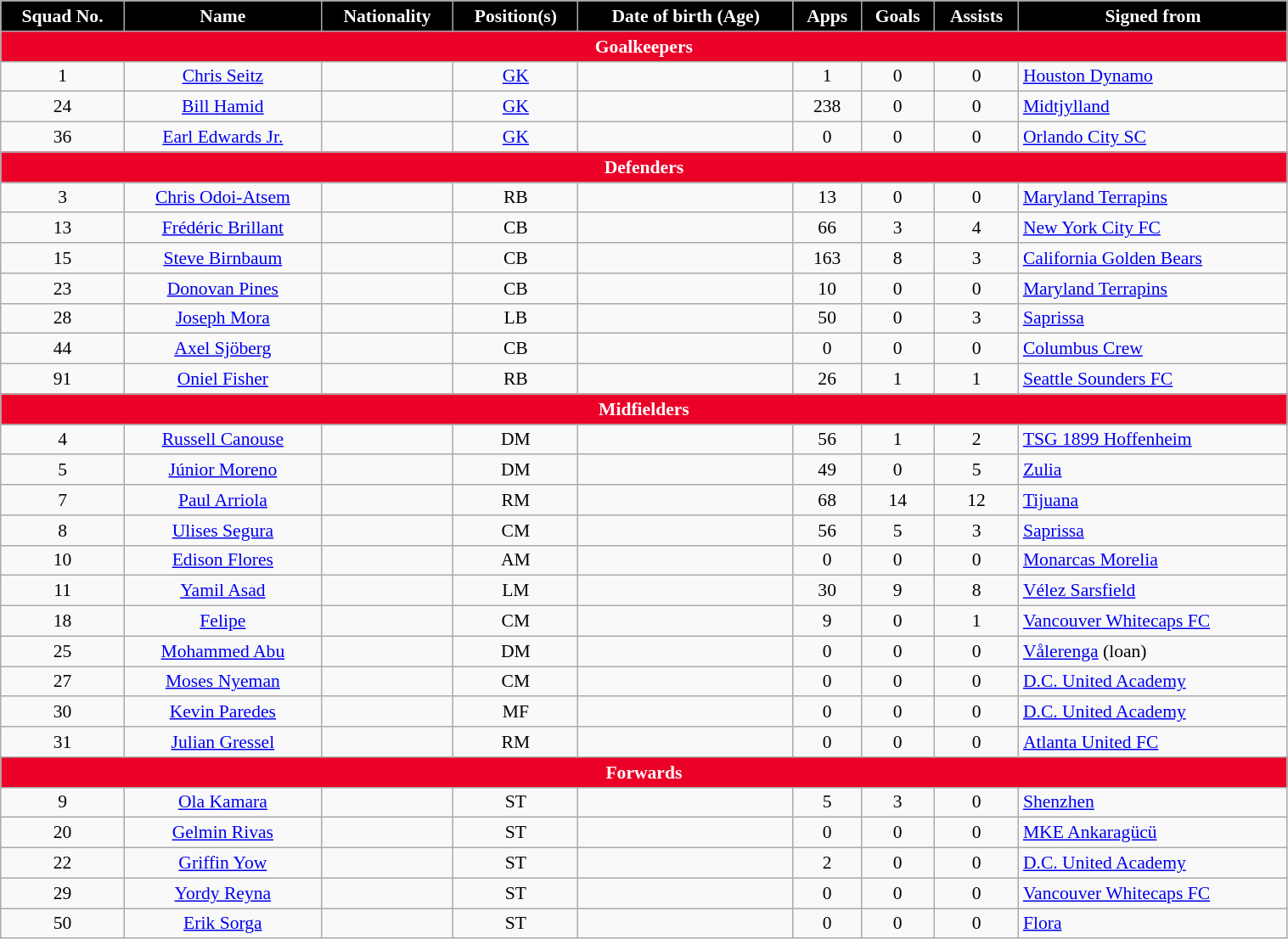<table class="wikitable" style="text-align:center; font-size:90%; width:80%;">
<tr>
<th style="background:#000000; color:white; text-align:center;">Squad No.</th>
<th style="background:#000000; color:white; text-align:center;">Name</th>
<th style="background:#000000; color:white; text-align:center;">Nationality</th>
<th style="background:#000000; color:white; text-align:center;">Position(s)</th>
<th style="background:#000000; color:white; text-align:center;">Date of birth (Age)</th>
<th style="background:#000000; color:white; text-align:center;">Apps</th>
<th style="background:#000000; color:white; text-align:center;">Goals</th>
<th style="background:#000000; color:white; text-align:center;">Assists</th>
<th style="background:#000000; color:white; text-align:center;">Signed from</th>
</tr>
<tr>
<th colspan="9" style="background:#EB0027; color:white; text-align:center"><strong>Goalkeepers</strong></th>
</tr>
<tr>
<td>1</td>
<td><a href='#'>Chris Seitz</a></td>
<td></td>
<td><a href='#'>GK</a></td>
<td></td>
<td>1</td>
<td>0</td>
<td>0</td>
<td align="left"> <a href='#'>Houston Dynamo</a></td>
</tr>
<tr>
<td>24</td>
<td><a href='#'>Bill Hamid</a></td>
<td></td>
<td><a href='#'>GK</a></td>
<td></td>
<td>238</td>
<td>0</td>
<td>0</td>
<td align="left"> <a href='#'>Midtjylland</a></td>
</tr>
<tr>
<td>36</td>
<td><a href='#'>Earl Edwards Jr.</a></td>
<td></td>
<td><a href='#'>GK</a></td>
<td></td>
<td>0</td>
<td>0</td>
<td>0</td>
<td align="left"> <a href='#'>Orlando City SC</a></td>
</tr>
<tr>
<th colspan="9" style="background:#EB0027; color:white; text-align:center"><strong>Defenders</strong></th>
</tr>
<tr>
<td>3</td>
<td><a href='#'>Chris Odoi-Atsem</a></td>
<td></td>
<td>RB</td>
<td></td>
<td>13</td>
<td>0</td>
<td>0</td>
<td align="left"> <a href='#'>Maryland Terrapins</a></td>
</tr>
<tr>
<td>13</td>
<td><a href='#'>Frédéric Brillant</a></td>
<td></td>
<td>CB</td>
<td></td>
<td>66</td>
<td>3</td>
<td>4</td>
<td align="left"> <a href='#'>New York City FC</a></td>
</tr>
<tr>
<td>15</td>
<td><a href='#'>Steve Birnbaum</a></td>
<td></td>
<td>CB</td>
<td></td>
<td>163</td>
<td>8</td>
<td>3</td>
<td align="left"> <a href='#'>California Golden Bears</a></td>
</tr>
<tr>
<td>23</td>
<td><a href='#'>Donovan Pines</a></td>
<td></td>
<td>CB</td>
<td></td>
<td>10</td>
<td>0</td>
<td>0</td>
<td align="left"> <a href='#'>Maryland Terrapins</a></td>
</tr>
<tr>
<td>28</td>
<td><a href='#'>Joseph Mora</a></td>
<td></td>
<td>LB</td>
<td></td>
<td>50</td>
<td>0</td>
<td>3</td>
<td align="left"> <a href='#'>Saprissa</a></td>
</tr>
<tr>
<td>44</td>
<td><a href='#'>Axel Sjöberg</a></td>
<td></td>
<td>CB</td>
<td></td>
<td>0</td>
<td>0</td>
<td>0</td>
<td align="left"> <a href='#'>Columbus Crew</a></td>
</tr>
<tr>
<td>91</td>
<td><a href='#'>Oniel Fisher</a></td>
<td></td>
<td>RB</td>
<td></td>
<td>26</td>
<td>1</td>
<td>1</td>
<td align="left"> <a href='#'>Seattle Sounders FC</a></td>
</tr>
<tr>
<th colspan="9" style="background:#EB0027; color:white; text-align:center"><strong>Midfielders</strong></th>
</tr>
<tr>
<td>4</td>
<td><a href='#'>Russell Canouse</a></td>
<td></td>
<td>DM</td>
<td></td>
<td>56</td>
<td>1</td>
<td>2</td>
<td align="left"> <a href='#'>TSG 1899 Hoffenheim</a></td>
</tr>
<tr>
<td>5</td>
<td><a href='#'>Júnior Moreno</a></td>
<td></td>
<td>DM</td>
<td></td>
<td>49</td>
<td>0</td>
<td>5</td>
<td align="left"> <a href='#'>Zulia</a></td>
</tr>
<tr>
<td>7</td>
<td><a href='#'>Paul Arriola</a></td>
<td></td>
<td>RM</td>
<td></td>
<td>68</td>
<td>14</td>
<td>12</td>
<td align="left"> <a href='#'>Tijuana</a></td>
</tr>
<tr>
<td>8</td>
<td><a href='#'>Ulises Segura</a></td>
<td></td>
<td>CM</td>
<td></td>
<td>56</td>
<td>5</td>
<td>3</td>
<td align="left"> <a href='#'>Saprissa</a></td>
</tr>
<tr>
<td>10</td>
<td><a href='#'>Edison Flores</a></td>
<td></td>
<td>AM</td>
<td></td>
<td>0</td>
<td>0</td>
<td>0</td>
<td align="left"> <a href='#'>Monarcas Morelia</a></td>
</tr>
<tr>
<td>11</td>
<td><a href='#'>Yamil Asad</a></td>
<td></td>
<td>LM</td>
<td></td>
<td>30</td>
<td>9</td>
<td>8</td>
<td align="left"> <a href='#'>Vélez Sarsfield</a></td>
</tr>
<tr>
<td>18</td>
<td><a href='#'>Felipe</a></td>
<td></td>
<td>CM</td>
<td></td>
<td>9</td>
<td>0</td>
<td>1</td>
<td align="left"> <a href='#'>Vancouver Whitecaps FC</a></td>
</tr>
<tr>
<td>25</td>
<td><a href='#'>Mohammed Abu</a></td>
<td></td>
<td>DM</td>
<td></td>
<td>0</td>
<td>0</td>
<td>0</td>
<td align="left"> <a href='#'>Vålerenga</a> (loan)</td>
</tr>
<tr>
<td>27</td>
<td><a href='#'>Moses Nyeman</a></td>
<td></td>
<td>CM</td>
<td></td>
<td>0</td>
<td>0</td>
<td>0</td>
<td align="left"> <a href='#'>D.C. United Academy</a></td>
</tr>
<tr>
<td>30</td>
<td><a href='#'>Kevin Paredes</a></td>
<td></td>
<td>MF</td>
<td></td>
<td>0</td>
<td>0</td>
<td>0</td>
<td align="left"> <a href='#'>D.C. United Academy</a></td>
</tr>
<tr>
<td>31</td>
<td><a href='#'>Julian Gressel</a></td>
<td></td>
<td>RM</td>
<td></td>
<td>0</td>
<td>0</td>
<td>0</td>
<td align="left"> <a href='#'>Atlanta United FC</a></td>
</tr>
<tr>
<th colspan="9" style="background:#EB0027; color:white; text-align:center"><strong>Forwards</strong></th>
</tr>
<tr>
<td>9</td>
<td><a href='#'>Ola Kamara</a></td>
<td></td>
<td>ST</td>
<td></td>
<td>5</td>
<td>3</td>
<td>0</td>
<td align="left"> <a href='#'>Shenzhen</a></td>
</tr>
<tr>
<td>20</td>
<td><a href='#'>Gelmin Rivas</a></td>
<td></td>
<td>ST</td>
<td></td>
<td>0</td>
<td>0</td>
<td>0</td>
<td align="left"> <a href='#'>MKE Ankaragücü</a></td>
</tr>
<tr>
<td>22</td>
<td><a href='#'>Griffin Yow</a></td>
<td></td>
<td>ST</td>
<td></td>
<td>2</td>
<td>0</td>
<td>0</td>
<td align="left"> <a href='#'>D.C. United Academy</a></td>
</tr>
<tr>
<td>29</td>
<td><a href='#'>Yordy Reyna</a></td>
<td></td>
<td>ST</td>
<td></td>
<td>0</td>
<td>0</td>
<td>0</td>
<td align="left"> <a href='#'>Vancouver Whitecaps FC</a></td>
</tr>
<tr>
<td>50</td>
<td><a href='#'>Erik Sorga</a></td>
<td></td>
<td>ST</td>
<td></td>
<td>0</td>
<td>0</td>
<td>0</td>
<td align="left"> <a href='#'>Flora</a></td>
</tr>
</table>
